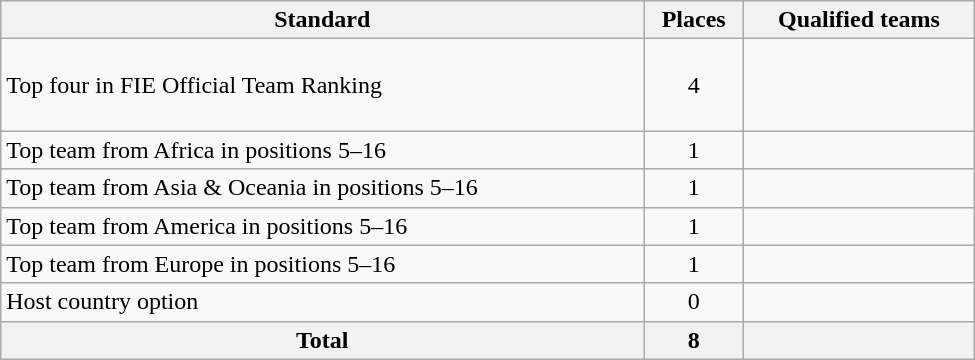<table class="wikitable" width=650>
<tr>
<th>Standard</th>
<th>Places</th>
<th>Qualified teams</th>
</tr>
<tr>
<td>Top four in FIE Official Team Ranking</td>
<td align=center>4</td>
<td><br><br><br></td>
</tr>
<tr>
<td>Top team from Africa in positions 5–16</td>
<td align=center>1</td>
<td></td>
</tr>
<tr>
<td>Top team from Asia & Oceania in positions 5–16</td>
<td align=center>1</td>
<td></td>
</tr>
<tr>
<td>Top team from America in positions 5–16</td>
<td align=center>1</td>
<td></td>
</tr>
<tr>
<td>Top team from Europe in positions 5–16</td>
<td align=center>1</td>
<td><br></td>
</tr>
<tr>
<td>Host country option</td>
<td align=center>0</td>
<td></td>
</tr>
<tr>
<th>Total</th>
<th>8</th>
<th></th>
</tr>
</table>
